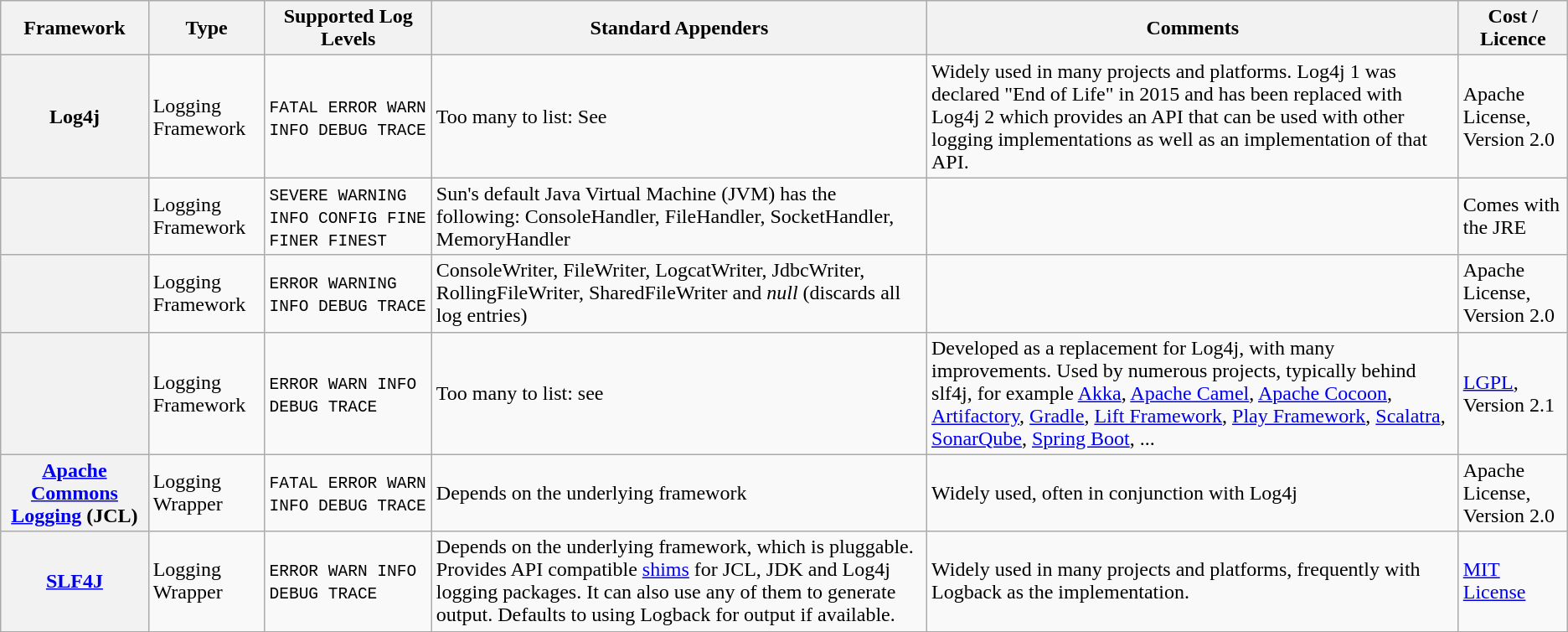<table class="wikitable" style="vertical-align: top;">
<tr>
<th>Framework</th>
<th>Type</th>
<th>Supported Log Levels</th>
<th>Standard Appenders</th>
<th>Comments</th>
<th>Cost / Licence</th>
</tr>
<tr>
<th>Log4j</th>
<td>Logging Framework</td>
<td><code>FATAL ERROR WARN INFO DEBUG TRACE</code></td>
<td>Too many to list: See </td>
<td>Widely used in many projects and platforms. Log4j 1 was declared "End of Life" in 2015 and has been replaced with Log4j 2 which provides an API that can be used with other logging implementations as well as an implementation of that API.</td>
<td><div>Apache License, Version 2.0 </div></td>
</tr>
<tr>
<th></th>
<td>Logging Framework</td>
<td><code>SEVERE WARNING INFO CONFIG FINE FINER FINEST</code></td>
<td>Sun's default Java Virtual Machine (JVM) has the following: ConsoleHandler, FileHandler, SocketHandler, MemoryHandler</td>
<td></td>
<td>Comes with the JRE</td>
</tr>
<tr>
<th></th>
<td>Logging Framework</td>
<td><code>ERROR WARNING INFO DEBUG TRACE</code></td>
<td>ConsoleWriter, FileWriter, LogcatWriter, JdbcWriter, RollingFileWriter, SharedFileWriter and <em>null</em> (discards all log entries) </td>
<td></td>
<td>Apache License, Version 2.0</td>
</tr>
<tr>
<th></th>
<td>Logging Framework</td>
<td><code>ERROR WARN INFO DEBUG TRACE</code></td>
<td>Too many to list: see </td>
<td>Developed as a replacement for Log4j, with many improvements. Used by numerous projects, typically behind slf4j, for example <a href='#'>Akka</a>, <a href='#'>Apache Camel</a>, <a href='#'>Apache Cocoon</a>, <a href='#'>Artifactory</a>, <a href='#'>Gradle</a>, <a href='#'>Lift Framework</a>, <a href='#'>Play Framework</a>, <a href='#'>Scalatra</a>, <a href='#'>SonarQube</a>, <a href='#'>Spring Boot</a>, ...</td>
<td><a href='#'>LGPL</a>, Version 2.1</td>
</tr>
<tr>
<th><a href='#'>Apache Commons Logging</a> (JCL)</th>
<td>Logging Wrapper</td>
<td><code>FATAL ERROR WARN INFO DEBUG TRACE</code></td>
<td>Depends on the underlying framework</td>
<td>Widely used, often in conjunction with Log4j</td>
<td>Apache License, Version 2.0</td>
</tr>
<tr>
<th><a href='#'>SLF4J</a></th>
<td>Logging Wrapper</td>
<td><code>ERROR WARN INFO DEBUG TRACE</code></td>
<td>Depends on the underlying framework, which is pluggable. Provides API compatible <a href='#'>shims</a> for JCL, JDK and Log4j logging packages. It can also use any of them to generate output. Defaults to using Logback for output if available.</td>
<td>Widely used in many projects and platforms, frequently with Logback as the implementation.</td>
<td><a href='#'>MIT License</a></td>
</tr>
</table>
